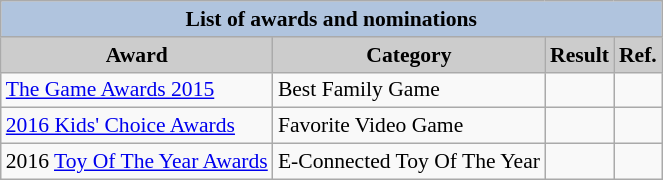<table class="wikitable" style="font-size:90%;">
<tr>
<th colspan="4" style="background:#B0C4DE;">List of awards and nominations</th>
</tr>
<tr>
<th style="background:#ccc;">Award</th>
<th style="background:#ccc;">Category</th>
<th style="background:#ccc;">Result</th>
<th style="background:#ccc;">Ref.</th>
</tr>
<tr>
<td><a href='#'>The Game Awards 2015</a></td>
<td>Best Family Game</td>
<td></td>
<td></td>
</tr>
<tr>
<td><a href='#'>2016 Kids' Choice Awards</a></td>
<td>Favorite Video Game</td>
<td></td>
<td></td>
</tr>
<tr>
<td>2016 <a href='#'>Toy Of The Year Awards</a></td>
<td>E-Connected Toy Of The Year</td>
<td></td>
<td></td>
</tr>
</table>
